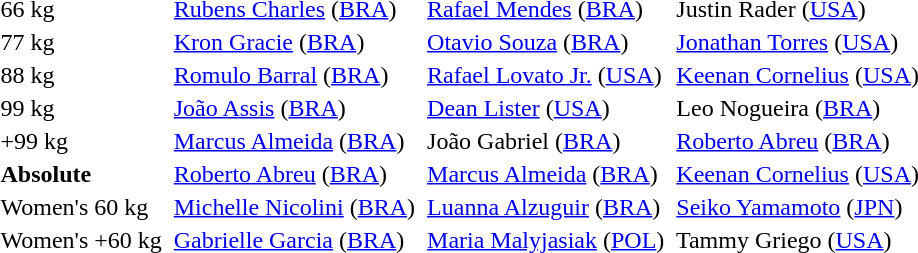<table>
<tr>
<td>66 kg</td>
<td> <a href='#'>Rubens Charles</a> <span>(<a href='#'>BRA</a>)</span></td>
<td> <a href='#'>Rafael Mendes</a> <span>(<a href='#'>BRA</a>)</span></td>
<td> Justin Rader <span>(<a href='#'>USA</a>)</span></td>
</tr>
<tr>
<td>77 kg</td>
<td> <a href='#'>Kron Gracie</a> <span>(<a href='#'>BRA</a>)</span></td>
<td> <a href='#'>Otavio Souza</a> <span>(<a href='#'>BRA</a>)</span></td>
<td> <a href='#'>Jonathan Torres</a> <span>(<a href='#'>USA</a>)</span></td>
</tr>
<tr>
<td>88 kg</td>
<td> <a href='#'>Romulo Barral</a> <span>(<a href='#'>BRA</a>)</span></td>
<td> <a href='#'>Rafael Lovato Jr.</a> <span>(<a href='#'>USA</a>)</span></td>
<td> <a href='#'>Keenan Cornelius</a> <span>(<a href='#'>USA</a>)</span></td>
</tr>
<tr>
<td>99 kg</td>
<td> <a href='#'>João Assis</a> <span>(<a href='#'>BRA</a>)</span></td>
<td> <a href='#'>Dean Lister</a> <span>(<a href='#'>USA</a>)</span></td>
<td> Leo Nogueira <span>(<a href='#'>BRA</a>)</span></td>
</tr>
<tr>
<td>+99 kg</td>
<td> <a href='#'>Marcus Almeida</a> <span>(<a href='#'>BRA</a>)</span></td>
<td> João Gabriel <span>(<a href='#'>BRA</a>)</span></td>
<td> <a href='#'>Roberto Abreu</a> <span>(<a href='#'>BRA</a>)</span></td>
</tr>
<tr>
<td><strong>Absolute</strong></td>
<td> <a href='#'>Roberto Abreu</a> <span>(<a href='#'>BRA</a>)</span></td>
<td> <a href='#'>Marcus Almeida</a> <span>(<a href='#'>BRA</a>)</span></td>
<td> <a href='#'>Keenan Cornelius</a> <span>(<a href='#'>USA</a>)</span></td>
</tr>
<tr>
<td>Women's 60 kg</td>
<td> <a href='#'>Michelle Nicolini</a> <span>(<a href='#'>BRA</a>)</span></td>
<td> <a href='#'>Luanna Alzuguir</a> <span>(<a href='#'>BRA</a>)</span></td>
<td> <a href='#'>Seiko Yamamoto</a> <span>(<a href='#'>JPN</a>)</span></td>
</tr>
<tr>
<td>Women's +60 kg</td>
<td> <a href='#'>Gabrielle Garcia</a> <span>(<a href='#'>BRA</a>)</span></td>
<td> <a href='#'>Maria Malyjasiak</a> <span>(<a href='#'>POL</a>)</span></td>
<td> Tammy Griego <span>(<a href='#'>USA</a>)</span></td>
</tr>
<tr>
</tr>
</table>
